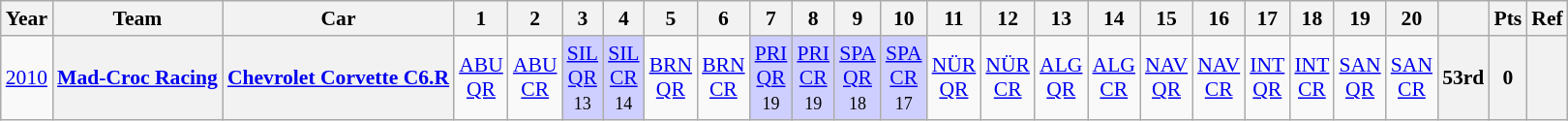<table class="wikitable" border="1" style="text-align:center; font-size:90%;">
<tr>
<th>Year</th>
<th>Team</th>
<th>Car</th>
<th>1</th>
<th>2</th>
<th>3</th>
<th>4</th>
<th>5</th>
<th>6</th>
<th>7</th>
<th>8</th>
<th>9</th>
<th>10</th>
<th>11</th>
<th>12</th>
<th>13</th>
<th>14</th>
<th>15</th>
<th>16</th>
<th>17</th>
<th>18</th>
<th>19</th>
<th>20</th>
<th></th>
<th>Pts</th>
<th>Ref</th>
</tr>
<tr>
<td><a href='#'>2010</a></td>
<th><a href='#'>Mad-Croc Racing</a></th>
<th><a href='#'>Chevrolet Corvette C6.R</a></th>
<td><a href='#'>ABU<br>QR</a></td>
<td><a href='#'>ABU<br>CR</a></td>
<td style="background:#CFCFFF;"><a href='#'>SIL<br>QR</a><br><small>13<br></small></td>
<td style="background:#CFCFFF;"><a href='#'>SIL<br>CR</a><br><small>14<br></small></td>
<td><a href='#'>BRN<br>QR</a></td>
<td><a href='#'>BRN<br>CR</a></td>
<td style="background:#CFCFFF;"><a href='#'>PRI<br>QR</a><br><small>19<br></small></td>
<td style="background:#CFCFFF;"><a href='#'>PRI<br>CR</a><br><small>19<br></small></td>
<td style="background:#CFCFFF;"><a href='#'>SPA<br>QR</a><br><small>18<br></small></td>
<td style="background:#CFCFFF;"><a href='#'>SPA<br>CR</a><br><small>17<br></small></td>
<td><a href='#'>NÜR<br>QR</a></td>
<td><a href='#'>NÜR<br>CR</a></td>
<td><a href='#'>ALG<br>QR</a></td>
<td><a href='#'>ALG<br>CR</a></td>
<td><a href='#'>NAV<br>QR</a></td>
<td><a href='#'>NAV<br>CR</a></td>
<td><a href='#'>INT<br>QR</a></td>
<td><a href='#'>INT<br>CR</a></td>
<td><a href='#'>SAN<br>QR</a></td>
<td><a href='#'>SAN<br>CR</a></td>
<th>53rd</th>
<th>0</th>
<th></th>
</tr>
</table>
